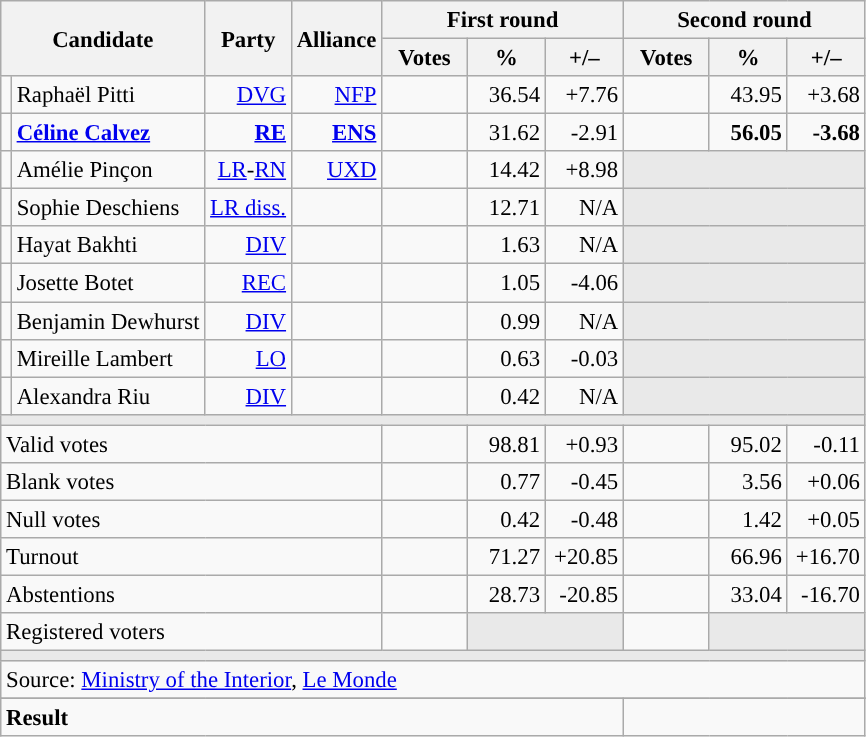<table class="wikitable" style="text-align:right;font-size:95%;">
<tr>
<th rowspan="2" colspan="2">Candidate</th>
<th rowspan="2">Party</th>
<th rowspan="2">Alliance</th>
<th colspan="3">First round</th>
<th colspan="3">Second round</th>
</tr>
<tr>
<th style="width:50px;">Votes</th>
<th style="width:45px;">%</th>
<th style="width:45px;">+/–</th>
<th style="width:50px;">Votes</th>
<th style="width:45px;">%</th>
<th style="width:45px;">+/–</th>
</tr>
<tr>
<td style="color:inherit;background:"></td>
<td style="text-align:left;">Raphaël Pitti</td>
<td><a href='#'>DVG</a></td>
<td><a href='#'>NFP</a></td>
<td></td>
<td>36.54</td>
<td>+7.76</td>
<td></td>
<td>43.95</td>
<td>+3.68</td>
</tr>
<tr>
<td style="color:inherit;background:"></td>
<td style="text-align:left;"><strong><a href='#'>Céline Calvez</a></strong></td>
<td><a href='#'><strong>RE</strong></a></td>
<td><a href='#'><strong>ENS</strong></a></td>
<td></td>
<td>31.62</td>
<td>-2.91</td>
<td><strong></strong></td>
<td><strong>56.05</strong></td>
<td><strong>-3.68</strong></td>
</tr>
<tr>
<td style="color:inherit;background:"></td>
<td style="text-align:left;">Amélie Pinçon</td>
<td><a href='#'>LR</a>-<a href='#'>RN</a></td>
<td><a href='#'>UXD</a></td>
<td></td>
<td>14.42</td>
<td>+8.98</td>
<td colspan="3" style="background:#E9E9E9;"></td>
</tr>
<tr>
<td style="color:inherit;background:"></td>
<td style="text-align:left;">Sophie Deschiens</td>
<td><a href='#'>LR diss.</a></td>
<td></td>
<td></td>
<td>12.71</td>
<td>N/A</td>
<td colspan="3" style="background:#E9E9E9;"></td>
</tr>
<tr>
<td style="color:inherit;background:"></td>
<td style="text-align:left;">Hayat Bakhti</td>
<td><a href='#'>DIV</a></td>
<td></td>
<td></td>
<td>1.63</td>
<td>N/A</td>
<td colspan="3" style="background:#E9E9E9;"></td>
</tr>
<tr>
<td style="color:inherit;background:"></td>
<td style="text-align:left;">Josette Botet</td>
<td><a href='#'>REC</a></td>
<td></td>
<td></td>
<td>1.05</td>
<td>-4.06</td>
<td colspan="3" style="background:#E9E9E9;"></td>
</tr>
<tr>
<td style="color:inherit;background:"></td>
<td style="text-align:left;">Benjamin Dewhurst</td>
<td><a href='#'>DIV</a></td>
<td></td>
<td></td>
<td>0.99</td>
<td>N/A</td>
<td colspan="3" style="background:#E9E9E9;"></td>
</tr>
<tr>
<td style="color:inherit;background:"></td>
<td style="text-align:left;">Mireille Lambert</td>
<td><a href='#'>LO</a></td>
<td></td>
<td></td>
<td>0.63</td>
<td>-0.03</td>
<td colspan="3" style="background:#E9E9E9;"></td>
</tr>
<tr>
<td style="color:inherit;background:"></td>
<td style="text-align:left;">Alexandra Riu</td>
<td><a href='#'>DIV</a></td>
<td></td>
<td></td>
<td>0.42</td>
<td>N/A</td>
<td colspan="3" style="background:#E9E9E9;"></td>
</tr>
<tr>
<td colspan="10" style="background:#E9E9E9;"></td>
</tr>
<tr>
<td colspan="4" style="text-align:left;">Valid votes</td>
<td></td>
<td>98.81</td>
<td>+0.93</td>
<td></td>
<td>95.02</td>
<td>-0.11</td>
</tr>
<tr>
<td colspan="4" style="text-align:left;">Blank votes</td>
<td></td>
<td>0.77</td>
<td>-0.45</td>
<td></td>
<td>3.56</td>
<td>+0.06</td>
</tr>
<tr>
<td colspan="4" style="text-align:left;">Null votes</td>
<td></td>
<td>0.42</td>
<td>-0.48</td>
<td></td>
<td>1.42</td>
<td>+0.05</td>
</tr>
<tr>
<td colspan="4" style="text-align:left;">Turnout</td>
<td></td>
<td>71.27</td>
<td>+20.85</td>
<td></td>
<td>66.96</td>
<td>+16.70</td>
</tr>
<tr>
<td colspan="4" style="text-align:left;">Abstentions</td>
<td></td>
<td>28.73</td>
<td>-20.85</td>
<td></td>
<td>33.04</td>
<td>-16.70</td>
</tr>
<tr>
<td colspan="4" style="text-align:left;">Registered voters</td>
<td></td>
<td colspan="2" style="background:#E9E9E9;"></td>
<td></td>
<td colspan="2" style="background:#E9E9E9;"></td>
</tr>
<tr>
<td colspan="10" style="background:#E9E9E9;"></td>
</tr>
<tr>
<td colspan="10" style="text-align:left;">Source: <a href='#'>Ministry of the Interior</a>, <a href='#'>Le Monde</a></td>
</tr>
<tr>
</tr>
<tr style="font-weight:bold">
<td colspan="7" style="text-align:left;">Result</td>
<td colspan="7" style="background-color:"></td>
</tr>
</table>
